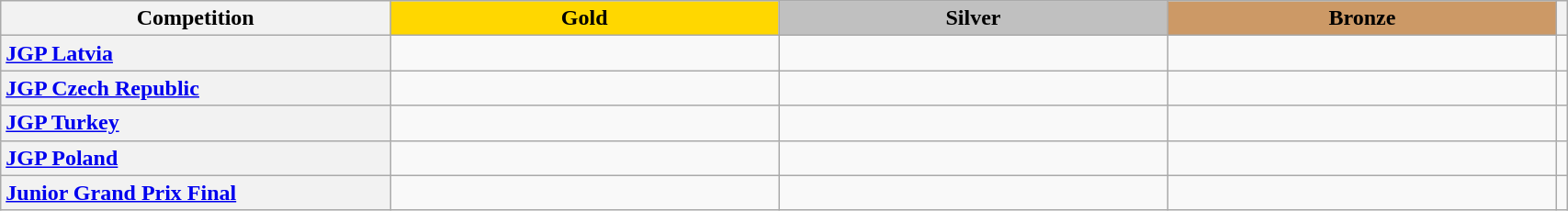<table class="wikitable unsortable" style="text-align:left; width:90%">
<tr>
<th scope="col" style="text-align:center; width:25%">Competition</th>
<td scope="col" style="text-align:center; width:25%; background:gold"><strong>Gold</strong></td>
<td scope="col" style="text-align:center; width:25%; background:silver"><strong>Silver</strong></td>
<td scope="col" style="text-align:center; width:25%; background:#c96"><strong>Bronze</strong></td>
<th scope="col" style="text-align:center"></th>
</tr>
<tr>
<th scope="row" style="text-align:left"> <a href='#'>JGP Latvia</a></th>
<td></td>
<td></td>
<td></td>
<td></td>
</tr>
<tr>
<th scope="row" style="text-align:left"> <a href='#'>JGP Czech Republic</a></th>
<td></td>
<td></td>
<td></td>
<td></td>
</tr>
<tr>
<th scope="row" style="text-align:left"> <a href='#'>JGP Turkey</a></th>
<td></td>
<td></td>
<td></td>
<td></td>
</tr>
<tr>
<th scope="row" style="text-align:left"> <a href='#'>JGP Poland</a></th>
<td></td>
<td></td>
<td></td>
<td></td>
</tr>
<tr>
<th scope="row" style="text-align:left"> <a href='#'>Junior Grand Prix Final</a></th>
<td></td>
<td></td>
<td></td>
<td></td>
</tr>
</table>
